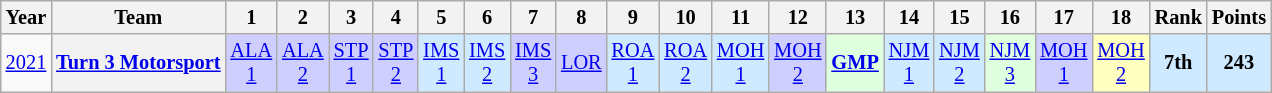<table class="wikitable" style="text-align:center; font-size:85%">
<tr>
<th>Year</th>
<th>Team</th>
<th>1</th>
<th>2</th>
<th>3</th>
<th>4</th>
<th>5</th>
<th>6</th>
<th>7</th>
<th>8</th>
<th>9</th>
<th>10</th>
<th>11</th>
<th>12</th>
<th>13</th>
<th>14</th>
<th>15</th>
<th>16</th>
<th>17</th>
<th>18</th>
<th>Rank</th>
<th>Points</th>
</tr>
<tr>
<td><a href='#'>2021</a></td>
<th nowrap><a href='#'>Turn 3 Motorsport</a></th>
<td style="background:#CFCFFF;"><a href='#'>ALA<br>1</a><br></td>
<td style="background:#CFCFFF;"><a href='#'>ALA<br>2</a><br></td>
<td style="background:#CFCFFF;"><a href='#'>STP<br>1</a><br></td>
<td style="background:#CFCFFF;"><a href='#'>STP<br>2</a><br></td>
<td style="background:#CFEAFF;"><a href='#'>IMS<br>1</a><br></td>
<td style="background:#CFEAFF;"><a href='#'>IMS<br>2</a><br></td>
<td style="background:#CFCFFF;"><a href='#'>IMS<br>3</a><br></td>
<td style="background:#CFCFFF;"><a href='#'>LOR</a><br></td>
<td style="background:#CFEAFF;"><a href='#'>ROA<br>1</a><br></td>
<td style="background:#CFEAFF;"><a href='#'>ROA<br>2</a><br></td>
<td style="background:#CFEAFF;"><a href='#'>MOH<br>1</a><br></td>
<td style="background:#CFCFFF;"><a href='#'>MOH<br>2</a><br></td>
<td style="background:#DFFFDF;"><strong><a href='#'>GMP</a></strong><br></td>
<td style="background:#CFEAFF;"><a href='#'>NJM<br>1</a><br></td>
<td style="background:#CFEAFF;"><a href='#'>NJM<br>2</a><br></td>
<td style="background:#DFFFDF;"><a href='#'>NJM<br>3</a><br></td>
<td style="background:#CFCFFF;"><a href='#'>MOH<br>1</a><br></td>
<td style="background:#FFFFBF;"><a href='#'>MOH<br>2</a><br></td>
<th style="background:#CFEAFF;">7th</th>
<th style="background:#CFEAFF;">243</th>
</tr>
</table>
